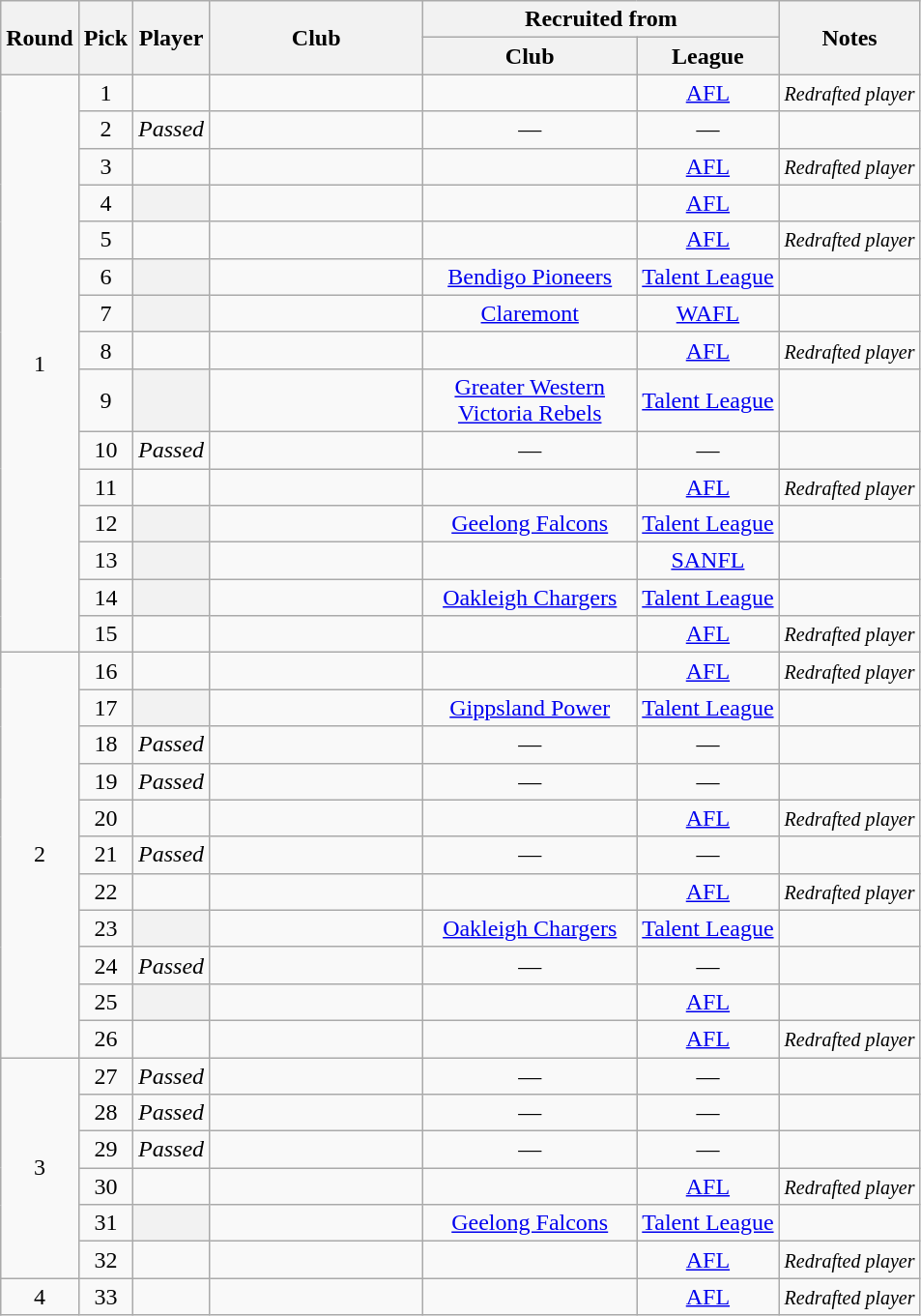<table class="wikitable sortable plainrowheaders" style="text-align:center;">
<tr>
<th rowspan=2>Round</th>
<th rowspan=2>Pick</th>
<th rowspan=2>Player</th>
<th rowspan=2 style="width: 105pt">Club</th>
<th colspan=2>Recruited from</th>
<th class="unsortable" rowspan=2>Notes</th>
</tr>
<tr>
<th style="width: 105pt">Club</th>
<th>League</th>
</tr>
<tr>
<td rowspan=15>1</td>
<td>1</td>
<td align=left><em></em></td>
<td></td>
<td></td>
<td><a href='#'>AFL</a></td>
<td style="text-align:left;"><em><small>Redrafted player</small></em></td>
</tr>
<tr>
<td>2</td>
<td align=left><em>Passed</em></td>
<td></td>
<td>—</td>
<td>—</td>
<td style="text-align:left;"></td>
</tr>
<tr>
<td>3</td>
<td align=left><em></em></td>
<td></td>
<td></td>
<td><a href='#'>AFL</a></td>
<td style="text-align:left;"><em><small>Redrafted player</small></em></td>
</tr>
<tr>
<td>4</td>
<th scope=row></th>
<td></td>
<td></td>
<td><a href='#'>AFL</a></td>
<td style="text-align:left;"></td>
</tr>
<tr>
<td>5</td>
<td align=left><em></em></td>
<td></td>
<td></td>
<td><a href='#'>AFL</a></td>
<td style="text-align:left;"><em><small>Redrafted player</small></em></td>
</tr>
<tr>
<td>6</td>
<th scope=row></th>
<td></td>
<td><a href='#'>Bendigo Pioneers</a></td>
<td><a href='#'>Talent League</a></td>
<td style="text-align:left;"></td>
</tr>
<tr>
<td>7</td>
<th scope=row></th>
<td></td>
<td><a href='#'>Claremont</a></td>
<td><a href='#'>WAFL</a></td>
<td style="text-align:left;"></td>
</tr>
<tr>
<td>8</td>
<td align=left><em></em></td>
<td></td>
<td></td>
<td><a href='#'>AFL</a></td>
<td style="text-align:left;"><em><small>Redrafted player</small></em></td>
</tr>
<tr>
<td>9</td>
<th scope=row></th>
<td></td>
<td><a href='#'>Greater Western Victoria Rebels</a></td>
<td><a href='#'>Talent League</a></td>
<td style="text-align:left;"></td>
</tr>
<tr>
<td>10</td>
<td align=left><em>Passed</em></td>
<td></td>
<td>—</td>
<td>—</td>
<td style="text-align:left;"></td>
</tr>
<tr>
<td>11</td>
<td align=left><em></em></td>
<td></td>
<td></td>
<td><a href='#'>AFL</a></td>
<td style="text-align:left;"><em><small>Redrafted player</small></em></td>
</tr>
<tr>
<td>12</td>
<th scope=row></th>
<td></td>
<td><a href='#'>Geelong Falcons</a></td>
<td><a href='#'>Talent League</a></td>
<td style="text-align:left;"></td>
</tr>
<tr>
<td>13</td>
<th scope=row></th>
<td></td>
<td></td>
<td><a href='#'>SANFL</a></td>
<td style="text-align:left;"></td>
</tr>
<tr>
<td>14</td>
<th scope=row></th>
<td></td>
<td><a href='#'>Oakleigh Chargers</a></td>
<td><a href='#'>Talent League</a></td>
<td style="text-align:left;"></td>
</tr>
<tr>
<td>15</td>
<td align=left><em></em></td>
<td></td>
<td></td>
<td><a href='#'>AFL</a></td>
<td style="text-align:left;"><em><small>Redrafted player</small></em></td>
</tr>
<tr>
<td rowspan=11>2</td>
<td>16</td>
<td align=left><em></em></td>
<td></td>
<td></td>
<td><a href='#'>AFL</a></td>
<td style="text-align:left;"><em><small>Redrafted player</small></em></td>
</tr>
<tr>
<td>17</td>
<th scope=row></th>
<td></td>
<td><a href='#'>Gippsland Power</a></td>
<td><a href='#'>Talent League</a></td>
<td style="text-align:left;"></td>
</tr>
<tr>
<td>18</td>
<td align=left><em>Passed</em></td>
<td></td>
<td>—</td>
<td>—</td>
<td style="text-align:left;"></td>
</tr>
<tr>
<td>19</td>
<td align=left><em>Passed</em></td>
<td></td>
<td>—</td>
<td>—</td>
<td style="text-align:left;"></td>
</tr>
<tr>
<td>20</td>
<td align=left><em></em></td>
<td></td>
<td></td>
<td><a href='#'>AFL</a></td>
<td style="text-align:left;"><em><small>Redrafted player</small></em></td>
</tr>
<tr>
<td>21</td>
<td align=left><em>Passed</em></td>
<td></td>
<td>—</td>
<td>—</td>
<td style="text-align:left;"></td>
</tr>
<tr>
<td>22</td>
<td align=left><em></em></td>
<td></td>
<td></td>
<td><a href='#'>AFL</a></td>
<td style="text-align:left;"><em><small>Redrafted player</small></em></td>
</tr>
<tr>
<td>23</td>
<th scope=row></th>
<td></td>
<td><a href='#'>Oakleigh Chargers</a></td>
<td><a href='#'>Talent League</a></td>
<td style="text-align:left;"></td>
</tr>
<tr>
<td>24</td>
<td align=left><em>Passed</em></td>
<td></td>
<td>—</td>
<td>—</td>
<td style="text-align:left;"></td>
</tr>
<tr>
<td>25</td>
<th scope=row></th>
<td></td>
<td></td>
<td><a href='#'>AFL</a></td>
<td style="text-align:left;"></td>
</tr>
<tr>
<td>26</td>
<td align=left><em></em></td>
<td></td>
<td></td>
<td><a href='#'>AFL</a></td>
<td style="text-align:left;"><em><small>Redrafted player</small></em></td>
</tr>
<tr>
<td rowspan=6>3</td>
<td>27</td>
<td align=left><em>Passed</em></td>
<td></td>
<td>—</td>
<td>—</td>
<td style="text-align:left;"></td>
</tr>
<tr>
<td>28</td>
<td align=left><em>Passed</em></td>
<td></td>
<td>—</td>
<td>—</td>
<td style="text-align:left;"></td>
</tr>
<tr>
<td>29</td>
<td align=left><em>Passed</em></td>
<td></td>
<td>—</td>
<td>—</td>
<td style="text-align:left;"></td>
</tr>
<tr>
<td>30</td>
<td align=left><em></em></td>
<td></td>
<td></td>
<td><a href='#'>AFL</a></td>
<td style="text-align:left;"><em><small>Redrafted player</small></em></td>
</tr>
<tr>
<td>31</td>
<th scope=row></th>
<td></td>
<td><a href='#'>Geelong Falcons</a></td>
<td><a href='#'>Talent League</a></td>
<td style="text-align:left;"></td>
</tr>
<tr>
<td>32</td>
<td align=left><em></em></td>
<td></td>
<td></td>
<td><a href='#'>AFL</a></td>
<td style="text-align:left;"><em><small>Redrafted player</small></em></td>
</tr>
<tr>
<td>4</td>
<td>33</td>
<td align=left><em></em></td>
<td></td>
<td></td>
<td><a href='#'>AFL</a></td>
<td style="text-align:left;"><em><small>Redrafted player</small></em></td>
</tr>
</table>
